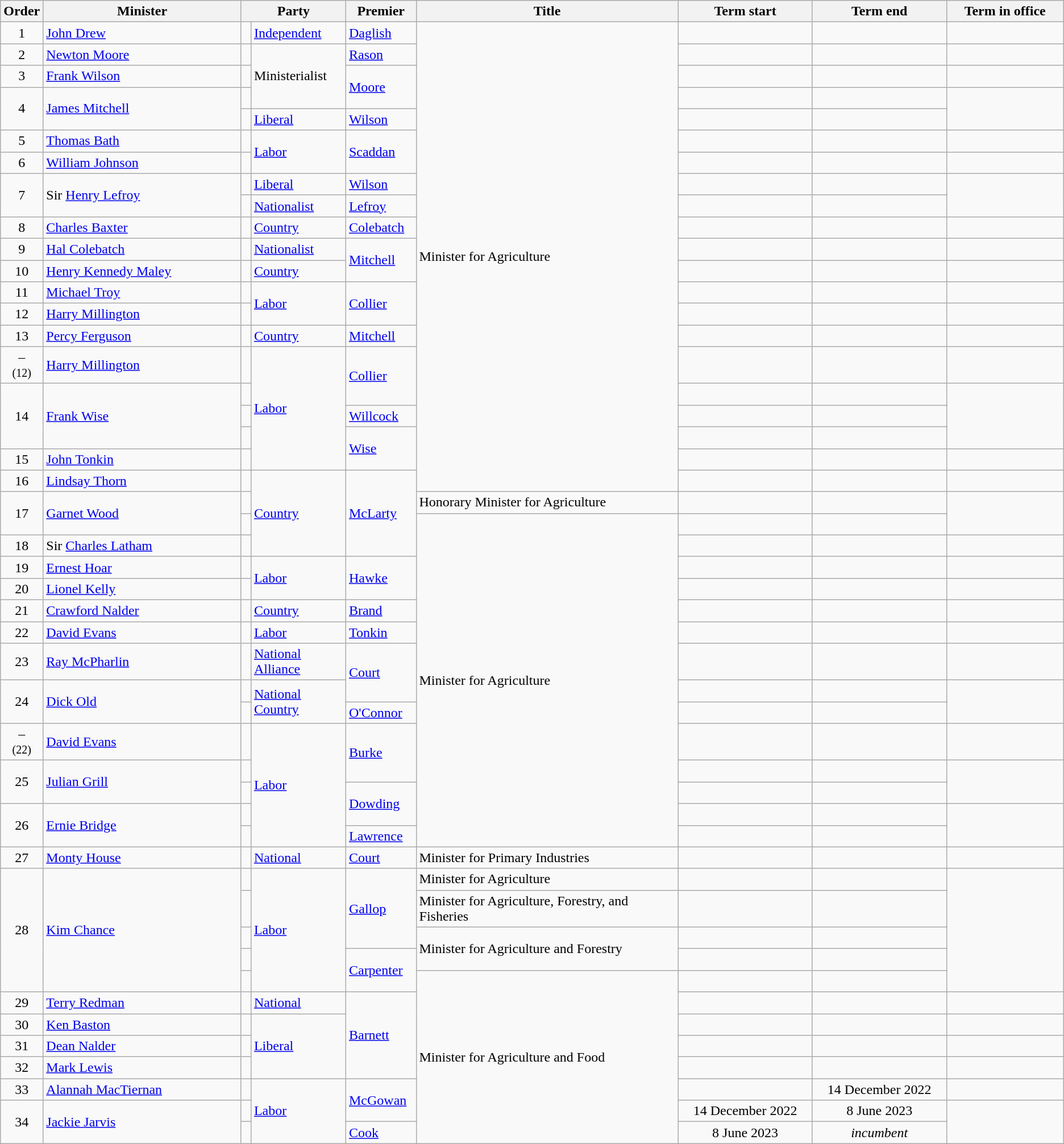<table class="wikitable">
<tr>
<th width=5>Order</th>
<th width=225>Minister</th>
<th width=75 colspan="2">Party</th>
<th width=75>Premier</th>
<th width=300>Title</th>
<th width=150>Term start</th>
<th width=150>Term end</th>
<th width=130>Term in office</th>
</tr>
<tr>
<td align=center>1</td>
<td><a href='#'>John Drew</a> </td>
<td> </td>
<td><a href='#'>Independent</a></td>
<td><a href='#'>Daglish</a></td>
<td rowspan="21">Minister for Agriculture</td>
<td align=center></td>
<td align=center></td>
<td align=center></td>
</tr>
<tr>
<td align=center>2</td>
<td><a href='#'>Newton Moore</a></td>
<td> </td>
<td rowspan="3">Ministerialist</td>
<td><a href='#'>Rason</a></td>
<td align=center></td>
<td align=center></td>
<td align=center></td>
</tr>
<tr>
<td align=center>3</td>
<td><a href='#'>Frank Wilson</a></td>
<td> </td>
<td rowspan=2><a href='#'>Moore</a></td>
<td align=center></td>
<td align=center></td>
<td align=center></td>
</tr>
<tr>
<td rowspan=2 align=center>4</td>
<td rowspan=2><a href='#'>James Mitchell</a></td>
<td> </td>
<td align=center></td>
<td align=center></td>
<td rowspan=2 align=center></td>
</tr>
<tr>
<td> </td>
<td><a href='#'>Liberal</a></td>
<td><a href='#'>Wilson</a></td>
<td align=center></td>
<td align=center></td>
</tr>
<tr>
<td align=center>5</td>
<td><a href='#'>Thomas Bath</a></td>
<td> </td>
<td rowspan=2><a href='#'>Labor</a></td>
<td rowspan=2><a href='#'>Scaddan</a></td>
<td align=center></td>
<td align=center></td>
<td align=center></td>
</tr>
<tr>
<td align=center>6</td>
<td><a href='#'>William Johnson</a></td>
<td> </td>
<td align=center></td>
<td align=center></td>
<td align=center></td>
</tr>
<tr>
<td rowspan=2 align=center>7</td>
<td rowspan=2>Sir <a href='#'>Henry Lefroy</a> </td>
<td> </td>
<td><a href='#'>Liberal</a></td>
<td><a href='#'>Wilson</a></td>
<td align=center></td>
<td align=center></td>
<td rowspan=2 align=center></td>
</tr>
<tr>
<td> </td>
<td><a href='#'>Nationalist</a></td>
<td><a href='#'>Lefroy</a></td>
<td align=center></td>
<td align=center></td>
</tr>
<tr>
<td align=center>8</td>
<td><a href='#'>Charles Baxter</a> </td>
<td> </td>
<td><a href='#'>Country</a></td>
<td><a href='#'>Colebatch</a></td>
<td align=center></td>
<td align=center></td>
<td align=center></td>
</tr>
<tr>
<td align=center>9</td>
<td><a href='#'>Hal Colebatch</a> </td>
<td> </td>
<td><a href='#'>Nationalist</a></td>
<td rowspan=2><a href='#'>Mitchell</a></td>
<td align=center></td>
<td align=center></td>
<td align=center></td>
</tr>
<tr>
<td align=center>10</td>
<td><a href='#'>Henry Kennedy Maley</a></td>
<td> </td>
<td><a href='#'>Country</a></td>
<td align=center></td>
<td align=center></td>
<td align=center></td>
</tr>
<tr>
<td align=center>11</td>
<td><a href='#'>Michael Troy</a></td>
<td> </td>
<td rowspan=2><a href='#'>Labor</a></td>
<td rowspan=2><a href='#'>Collier</a></td>
<td align=center></td>
<td align=center></td>
<td align=center></td>
</tr>
<tr>
<td align=center>12</td>
<td><a href='#'>Harry Millington</a></td>
<td> </td>
<td align=center></td>
<td align=center></td>
<td align=center></td>
</tr>
<tr>
<td align=center>13</td>
<td><a href='#'>Percy Ferguson</a></td>
<td> </td>
<td><a href='#'>Country</a></td>
<td><a href='#'>Mitchell</a></td>
<td align=center></td>
<td align=center></td>
<td align=center></td>
</tr>
<tr>
<td align=center>–<br><small>(12)</small></td>
<td><a href='#'>Harry Millington</a></td>
<td> </td>
<td rowspan=5><a href='#'>Labor</a></td>
<td rowspan=2><a href='#'>Collier</a></td>
<td align=center></td>
<td align=center></td>
<td align=center></td>
</tr>
<tr>
<td rowspan=3 align=center>14</td>
<td rowspan=3><a href='#'>Frank Wise</a></td>
<td> </td>
<td align=center></td>
<td align=center></td>
<td rowspan=3 align=center></td>
</tr>
<tr>
<td> </td>
<td><a href='#'>Willcock</a></td>
<td align=center></td>
<td align=center></td>
</tr>
<tr>
<td> </td>
<td rowspan=2><a href='#'>Wise</a></td>
<td align=center></td>
<td align=center></td>
</tr>
<tr>
<td align=center>15</td>
<td><a href='#'>John Tonkin</a></td>
<td> </td>
<td align=center></td>
<td align=center></td>
<td align=center></td>
</tr>
<tr>
<td align=center>16</td>
<td><a href='#'>Lindsay Thorn</a></td>
<td> </td>
<td rowspan=4><a href='#'>Country</a></td>
<td rowspan=4><a href='#'>McLarty</a></td>
<td align=center></td>
<td align=center></td>
<td align=center></td>
</tr>
<tr>
<td rowspan=2 align=center>17</td>
<td rowspan=2><a href='#'>Garnet Wood</a> </td>
<td> </td>
<td>Honorary Minister for Agriculture</td>
<td align=center></td>
<td align=center></td>
<td rowspan=2 align=center></td>
</tr>
<tr>
<td> </td>
<td rowspan=14>Minister for Agriculture</td>
<td align=center></td>
<td align=center></td>
</tr>
<tr>
<td align=center>18</td>
<td>Sir <a href='#'>Charles Latham</a> </td>
<td> </td>
<td align=center></td>
<td align=center></td>
<td align=center></td>
</tr>
<tr>
<td align=center>19</td>
<td><a href='#'>Ernest Hoar</a></td>
<td> </td>
<td rowspan=2><a href='#'>Labor</a></td>
<td rowspan=2><a href='#'>Hawke</a></td>
<td align=center></td>
<td align=center></td>
<td align=center></td>
</tr>
<tr>
<td align=center>20</td>
<td><a href='#'>Lionel Kelly</a></td>
<td> </td>
<td align=center></td>
<td align=center></td>
<td align=center></td>
</tr>
<tr>
<td align=center>21</td>
<td><a href='#'>Crawford Nalder</a></td>
<td> </td>
<td><a href='#'>Country</a></td>
<td><a href='#'>Brand</a></td>
<td align=center></td>
<td align=center></td>
<td align=center><strong></strong></td>
</tr>
<tr>
<td align=center>22</td>
<td><a href='#'>David Evans</a></td>
<td> </td>
<td><a href='#'>Labor</a></td>
<td><a href='#'>Tonkin</a></td>
<td align=center></td>
<td align=center></td>
<td align=center></td>
</tr>
<tr>
<td align=center>23</td>
<td><a href='#'>Ray McPharlin</a></td>
<td> </td>
<td><a href='#'>National Alliance</a></td>
<td rowspan=2><a href='#'>Court</a></td>
<td align=center></td>
<td align=center></td>
<td align=center></td>
</tr>
<tr>
<td rowspan=2 align=center>24</td>
<td rowspan=2><a href='#'>Dick Old</a></td>
<td> </td>
<td rowspan=2><a href='#'>National Country</a></td>
<td align=center></td>
<td align=center></td>
<td rowspan=2 align=center></td>
</tr>
<tr>
<td> </td>
<td><a href='#'>O'Connor</a></td>
<td align=center></td>
<td align=center></td>
</tr>
<tr>
<td align=center>–<br><small>(22)</small></td>
<td><a href='#'>David Evans</a></td>
<td> </td>
<td rowspan=5><a href='#'>Labor</a></td>
<td rowspan=2><a href='#'>Burke</a></td>
<td align=center></td>
<td align=center></td>
<td align=center></td>
</tr>
<tr>
<td rowspan=2 align=center>25</td>
<td rowspan=2><a href='#'>Julian Grill</a></td>
<td> </td>
<td align=center></td>
<td align=center></td>
<td rowspan=2 align=center></td>
</tr>
<tr>
<td> </td>
<td rowspan=2><a href='#'>Dowding</a></td>
<td align=center></td>
<td align=center></td>
</tr>
<tr>
<td rowspan=2 align=center>26</td>
<td rowspan=2><a href='#'>Ernie Bridge</a></td>
<td> </td>
<td align=center></td>
<td align=center></td>
<td rowspan=2 align=center></td>
</tr>
<tr>
<td> </td>
<td><a href='#'>Lawrence</a></td>
<td align=center></td>
<td align=center></td>
</tr>
<tr>
<td align=center>27</td>
<td><a href='#'>Monty House</a></td>
<td> </td>
<td><a href='#'>National</a></td>
<td><a href='#'>Court</a></td>
<td>Minister for Primary Industries</td>
<td align=center></td>
<td align=center></td>
<td align=center></td>
</tr>
<tr>
<td rowspan=5 align=center>28</td>
<td rowspan=5><a href='#'>Kim Chance</a></td>
<td> </td>
<td rowspan=5><a href='#'>Labor</a></td>
<td rowspan=3><a href='#'>Gallop</a></td>
<td>Minister for Agriculture</td>
<td align=center></td>
<td align=center></td>
<td rowspan=5 align=center></td>
</tr>
<tr>
<td> </td>
<td>Minister for Agriculture, Forestry, and Fisheries</td>
<td align=center></td>
<td align=center></td>
</tr>
<tr>
<td> </td>
<td rowspan="2">Minister for Agriculture and Forestry</td>
<td align=center></td>
<td align=center></td>
</tr>
<tr>
<td> </td>
<td rowspan="2"><a href='#'>Carpenter</a></td>
<td align=center></td>
<td align=center></td>
</tr>
<tr>
<td> </td>
<td rowspan="8">Minister for Agriculture and Food</td>
<td align=center></td>
<td align=center></td>
</tr>
<tr>
<td align=center>29</td>
<td><a href='#'>Terry Redman</a></td>
<td> </td>
<td><a href='#'>National</a></td>
<td rowspan=4><a href='#'>Barnett</a></td>
<td align=center></td>
<td align=center></td>
<td align=center></td>
</tr>
<tr>
<td align=center>30</td>
<td><a href='#'>Ken Baston</a> </td>
<td> </td>
<td rowspan=3><a href='#'>Liberal</a></td>
<td align=center></td>
<td align=center></td>
<td align=center></td>
</tr>
<tr>
<td align=center>31</td>
<td><a href='#'>Dean Nalder</a></td>
<td> </td>
<td align=center></td>
<td align=center></td>
<td align=center></td>
</tr>
<tr>
<td align=center>32</td>
<td><a href='#'>Mark Lewis</a></td>
<td> </td>
<td align=center></td>
<td align=center></td>
<td align=center></td>
</tr>
<tr>
<td align=center>33</td>
<td><a href='#'>Alannah MacTiernan</a> </td>
<td> </td>
<td rowspan="3" align="left"><a href='#'>Labor</a></td>
<td rowspan="2" align="left"><a href='#'>McGowan</a></td>
<td align=center></td>
<td align=center>14 December 2022</td>
<td align=center></td>
</tr>
<tr>
<td align=center rowspan="2">34</td>
<td rowspan="2"><a href='#'>Jackie Jarvis</a></td>
<td> </td>
<td align=center>14 December 2022</td>
<td align=center>8 June 2023</td>
<td align=center rowspan="2"></td>
</tr>
<tr>
<td> </td>
<td><a href='#'>Cook</a></td>
<td align=center>8 June 2023</td>
<td align=center><em>incumbent</em></td>
</tr>
</table>
